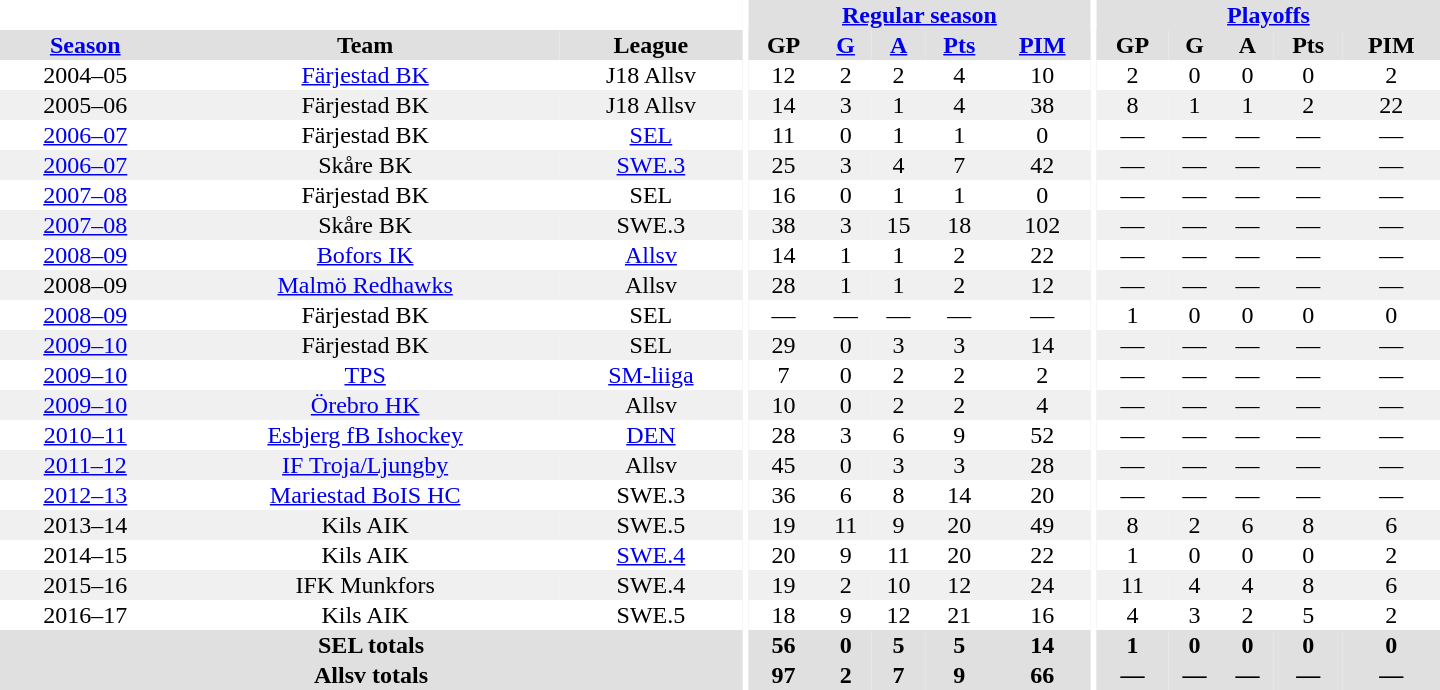<table border="0" cellpadding="1" cellspacing="0" style="text-align:center; width:60em">
<tr bgcolor="#e0e0e0">
<th colspan="3" bgcolor="#ffffff"></th>
<th rowspan="99" bgcolor="#ffffff"></th>
<th colspan="5"><a href='#'>Regular season</a></th>
<th rowspan="99" bgcolor="#ffffff"></th>
<th colspan="5"><a href='#'>Playoffs</a></th>
</tr>
<tr bgcolor="#e0e0e0">
<th><a href='#'>Season</a></th>
<th>Team</th>
<th>League</th>
<th>GP</th>
<th><a href='#'>G</a></th>
<th><a href='#'>A</a></th>
<th><a href='#'>Pts</a></th>
<th><a href='#'>PIM</a></th>
<th>GP</th>
<th>G</th>
<th>A</th>
<th>Pts</th>
<th>PIM</th>
</tr>
<tr>
<td>2004–05</td>
<td><a href='#'>Färjestad BK</a></td>
<td>J18 Allsv</td>
<td>12</td>
<td>2</td>
<td>2</td>
<td>4</td>
<td>10</td>
<td>2</td>
<td>0</td>
<td>0</td>
<td>0</td>
<td>2</td>
</tr>
<tr bgcolor="#f0f0f0">
<td>2005–06</td>
<td>Färjestad BK</td>
<td>J18 Allsv</td>
<td>14</td>
<td>3</td>
<td>1</td>
<td>4</td>
<td>38</td>
<td>8</td>
<td>1</td>
<td>1</td>
<td>2</td>
<td>22</td>
</tr>
<tr>
<td><a href='#'>2006–07</a></td>
<td>Färjestad BK</td>
<td><a href='#'>SEL</a></td>
<td>11</td>
<td>0</td>
<td>1</td>
<td>1</td>
<td>0</td>
<td>—</td>
<td>—</td>
<td>—</td>
<td>—</td>
<td>—</td>
</tr>
<tr bgcolor="#f0f0f0">
<td><a href='#'>2006–07</a></td>
<td>Skåre BK</td>
<td><a href='#'>SWE.3</a></td>
<td>25</td>
<td>3</td>
<td>4</td>
<td>7</td>
<td>42</td>
<td>—</td>
<td>—</td>
<td>—</td>
<td>—</td>
<td>—</td>
</tr>
<tr>
<td><a href='#'>2007–08</a></td>
<td>Färjestad BK</td>
<td>SEL</td>
<td>16</td>
<td>0</td>
<td>1</td>
<td>1</td>
<td>0</td>
<td>—</td>
<td>—</td>
<td>—</td>
<td>—</td>
<td>—</td>
</tr>
<tr bgcolor="#f0f0f0">
<td><a href='#'>2007–08</a></td>
<td>Skåre BK</td>
<td>SWE.3</td>
<td>38</td>
<td>3</td>
<td>15</td>
<td>18</td>
<td>102</td>
<td>—</td>
<td>—</td>
<td>—</td>
<td>—</td>
<td>—</td>
</tr>
<tr>
<td><a href='#'>2008–09</a></td>
<td><a href='#'>Bofors IK</a></td>
<td><a href='#'>Allsv</a></td>
<td>14</td>
<td>1</td>
<td>1</td>
<td>2</td>
<td>22</td>
<td>—</td>
<td>—</td>
<td>—</td>
<td>—</td>
<td>—</td>
</tr>
<tr bgcolor="#f0f0f0">
<td>2008–09</td>
<td><a href='#'>Malmö Redhawks</a></td>
<td>Allsv</td>
<td>28</td>
<td>1</td>
<td>1</td>
<td>2</td>
<td>12</td>
<td>—</td>
<td>—</td>
<td>—</td>
<td>—</td>
<td>—</td>
</tr>
<tr>
<td><a href='#'>2008–09</a></td>
<td>Färjestad BK</td>
<td>SEL</td>
<td>—</td>
<td>—</td>
<td>—</td>
<td>—</td>
<td>—</td>
<td>1</td>
<td>0</td>
<td>0</td>
<td>0</td>
<td>0</td>
</tr>
<tr bgcolor="#f0f0f0">
<td><a href='#'>2009–10</a></td>
<td>Färjestad BK</td>
<td>SEL</td>
<td>29</td>
<td>0</td>
<td>3</td>
<td>3</td>
<td>14</td>
<td>—</td>
<td>—</td>
<td>—</td>
<td>—</td>
<td>—</td>
</tr>
<tr>
<td><a href='#'>2009–10</a></td>
<td><a href='#'>TPS</a></td>
<td><a href='#'>SM-liiga</a></td>
<td>7</td>
<td>0</td>
<td>2</td>
<td>2</td>
<td>2</td>
<td>—</td>
<td>—</td>
<td>—</td>
<td>—</td>
<td>—</td>
</tr>
<tr bgcolor="#f0f0f0">
<td><a href='#'>2009–10</a></td>
<td><a href='#'>Örebro HK</a></td>
<td>Allsv</td>
<td>10</td>
<td>0</td>
<td>2</td>
<td>2</td>
<td>4</td>
<td>—</td>
<td>—</td>
<td>—</td>
<td>—</td>
<td>—</td>
</tr>
<tr>
<td><a href='#'>2010–11</a></td>
<td><a href='#'>Esbjerg fB Ishockey</a></td>
<td><a href='#'>DEN</a></td>
<td>28</td>
<td>3</td>
<td>6</td>
<td>9</td>
<td>52</td>
<td>—</td>
<td>—</td>
<td>—</td>
<td>—</td>
<td>—</td>
</tr>
<tr bgcolor="#f0f0f0">
<td><a href='#'>2011–12</a></td>
<td><a href='#'>IF Troja/Ljungby</a></td>
<td>Allsv</td>
<td>45</td>
<td>0</td>
<td>3</td>
<td>3</td>
<td>28</td>
<td>—</td>
<td>—</td>
<td>—</td>
<td>—</td>
<td>—</td>
</tr>
<tr>
<td><a href='#'>2012–13</a></td>
<td><a href='#'>Mariestad BoIS HC</a></td>
<td>SWE.3</td>
<td>36</td>
<td>6</td>
<td>8</td>
<td>14</td>
<td>20</td>
<td>—</td>
<td>—</td>
<td>—</td>
<td>—</td>
<td>—</td>
</tr>
<tr bgcolor="#f0f0f0">
<td>2013–14</td>
<td>Kils AIK</td>
<td>SWE.5</td>
<td>19</td>
<td>11</td>
<td>9</td>
<td>20</td>
<td>49</td>
<td>8</td>
<td>2</td>
<td>6</td>
<td>8</td>
<td>6</td>
</tr>
<tr>
<td>2014–15</td>
<td>Kils AIK</td>
<td><a href='#'>SWE.4</a></td>
<td>20</td>
<td>9</td>
<td>11</td>
<td>20</td>
<td>22</td>
<td>1</td>
<td>0</td>
<td>0</td>
<td>0</td>
<td>2</td>
</tr>
<tr bgcolor="#f0f0f0">
<td>2015–16</td>
<td>IFK Munkfors</td>
<td>SWE.4</td>
<td>19</td>
<td>2</td>
<td>10</td>
<td>12</td>
<td>24</td>
<td>11</td>
<td>4</td>
<td>4</td>
<td>8</td>
<td>6</td>
</tr>
<tr>
<td>2016–17</td>
<td>Kils AIK</td>
<td>SWE.5</td>
<td>18</td>
<td>9</td>
<td>12</td>
<td>21</td>
<td>16</td>
<td>4</td>
<td>3</td>
<td>2</td>
<td>5</td>
<td>2</td>
</tr>
<tr bgcolor="#e0e0e0">
<th colspan="3">SEL totals</th>
<th>56</th>
<th>0</th>
<th>5</th>
<th>5</th>
<th>14</th>
<th>1</th>
<th>0</th>
<th>0</th>
<th>0</th>
<th>0</th>
</tr>
<tr bgcolor="#e0e0e0">
<th colspan="3">Allsv totals</th>
<th>97</th>
<th>2</th>
<th>7</th>
<th>9</th>
<th>66</th>
<th>—</th>
<th>—</th>
<th>—</th>
<th>—</th>
<th>—</th>
</tr>
</table>
